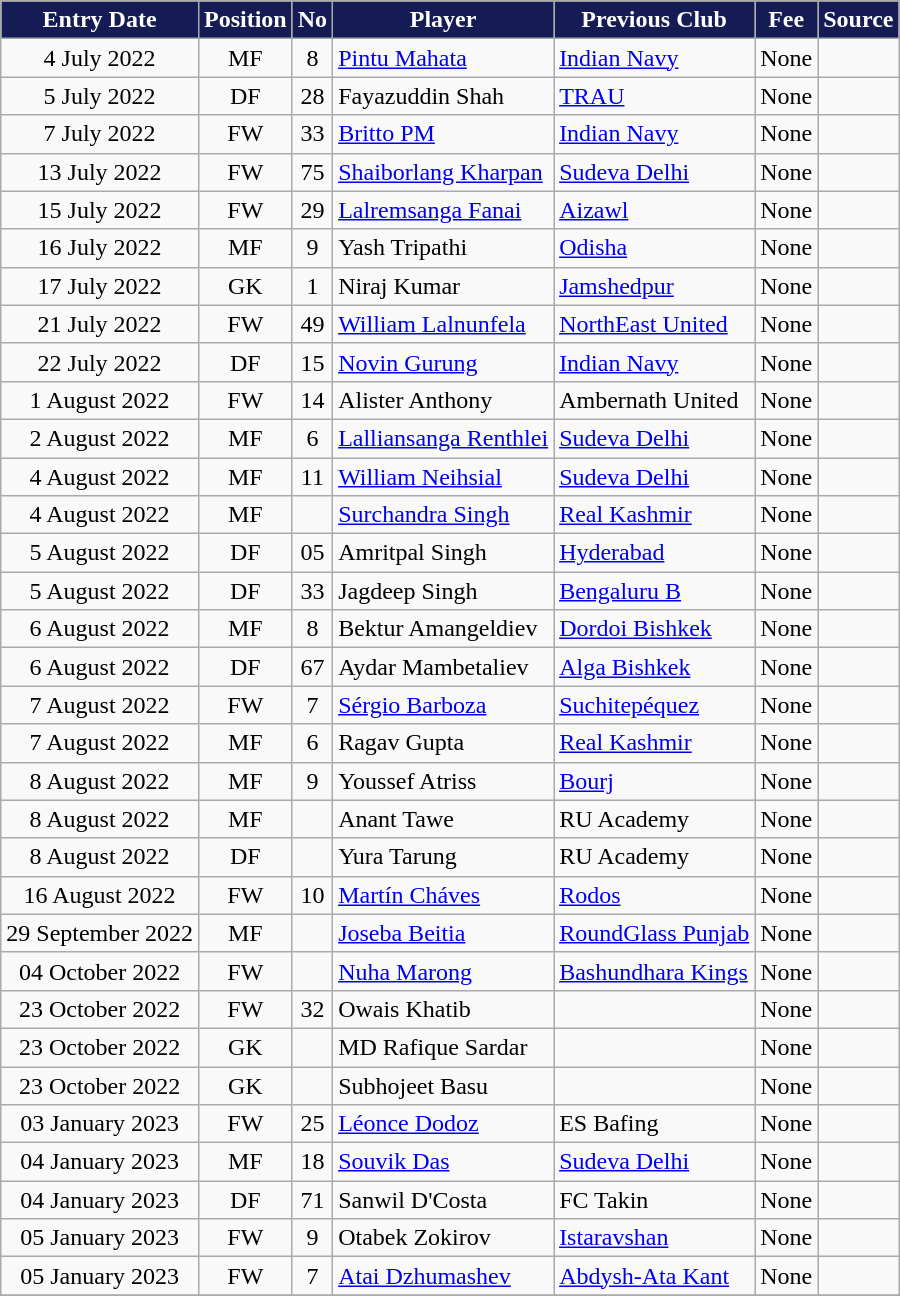<table class="wikitable plainrowheaders sortable">
<tr>
<th style="background:#151B54; color:white;"><strong>Entry Date</strong></th>
<th style="background:#151B54; color:white;text-align:center;"><strong>Position</strong></th>
<th style="background:#151B54; color:white;"><strong>No</strong></th>
<th style="background:#151B54; color:white;"><strong>Player</strong></th>
<th style="background:#151B54; color:white;"><strong>Previous Club</strong></th>
<th style="background:#151B54; color:white;"><strong>Fee</strong></th>
<th style="background:#151B54; color:white;"><strong>Source</strong></th>
</tr>
<tr>
<td align=center>4 July 2022</td>
<td align=center>MF</td>
<td align=center>8</td>
<td> <a href='#'>Pintu Mahata</a></td>
<td><a href='#'>Indian Navy</a></td>
<td>None</td>
<td></td>
</tr>
<tr>
<td align=center>5 July 2022</td>
<td align=center>DF</td>
<td align=center>28</td>
<td> Fayazuddin Shah</td>
<td><a href='#'>TRAU</a></td>
<td>None</td>
<td></td>
</tr>
<tr>
<td align=center>7 July 2022</td>
<td align=center>FW</td>
<td align=center>33</td>
<td> <a href='#'>Britto PM</a></td>
<td> <a href='#'>Indian Navy</a></td>
<td>None</td>
<td></td>
</tr>
<tr>
<td align=center>13 July 2022</td>
<td align=center>FW</td>
<td align=center>75</td>
<td> <a href='#'>Shaiborlang Kharpan</a></td>
<td><a href='#'>Sudeva Delhi</a></td>
<td>None</td>
<td></td>
</tr>
<tr>
<td align=center>15 July 2022</td>
<td align=center>FW</td>
<td align=center>29</td>
<td> <a href='#'>Lalremsanga Fanai</a></td>
<td><a href='#'>Aizawl</a></td>
<td>None</td>
<td></td>
</tr>
<tr>
<td align=center>16 July 2022</td>
<td align=center>MF</td>
<td align=center>9</td>
<td> Yash Tripathi</td>
<td> <a href='#'>Odisha</a></td>
<td>None</td>
<td></td>
</tr>
<tr>
<td align=center>17 July 2022</td>
<td align=center>GK</td>
<td align=center>1</td>
<td> Niraj Kumar</td>
<td> <a href='#'>Jamshedpur</a></td>
<td>None</td>
<td></td>
</tr>
<tr>
<td align=center>21 July 2022</td>
<td align=center>FW</td>
<td align=center>49</td>
<td> <a href='#'>William Lalnunfela</a></td>
<td> <a href='#'>NorthEast United</a></td>
<td>None</td>
<td></td>
</tr>
<tr>
<td align=center>22 July 2022</td>
<td align=center>DF</td>
<td align=center>15</td>
<td> <a href='#'>Novin Gurung</a></td>
<td> <a href='#'>Indian Navy</a></td>
<td>None</td>
<td></td>
</tr>
<tr>
<td align=center>1 August 2022</td>
<td align=center>FW</td>
<td align=center>14</td>
<td> Alister Anthony</td>
<td> Ambernath United</td>
<td>None</td>
<td></td>
</tr>
<tr>
<td align=center>2 August 2022</td>
<td align=center>MF</td>
<td align=center>6</td>
<td> <a href='#'>Lalliansanga Renthlei</a></td>
<td> <a href='#'>Sudeva Delhi</a></td>
<td>None</td>
<td></td>
</tr>
<tr>
<td align=center>4 August 2022</td>
<td align=center>MF</td>
<td align=center>11</td>
<td> <a href='#'>William Neihsial</a></td>
<td> <a href='#'>Sudeva Delhi</a></td>
<td>None</td>
<td></td>
</tr>
<tr>
<td align=center>4 August 2022</td>
<td align=center>MF</td>
<td align=center></td>
<td> <a href='#'>Surchandra Singh</a></td>
<td> <a href='#'>Real Kashmir</a></td>
<td>None</td>
<td></td>
</tr>
<tr>
<td align=center>5 August 2022</td>
<td align=center>DF</td>
<td align=center>05</td>
<td> Amritpal Singh</td>
<td> <a href='#'>Hyderabad</a></td>
<td>None</td>
<td></td>
</tr>
<tr>
<td align=center>5 August 2022</td>
<td align=center>DF</td>
<td align=center>33</td>
<td> Jagdeep Singh</td>
<td> <a href='#'>Bengaluru B</a></td>
<td>None</td>
<td></td>
</tr>
<tr>
<td align=center>6 August 2022</td>
<td align=center>MF</td>
<td align=center>8</td>
<td> Bektur Amangeldiev</td>
<td> <a href='#'>Dordoi Bishkek</a></td>
<td>None</td>
<td></td>
</tr>
<tr>
<td align=center>6 August 2022</td>
<td align=center>DF</td>
<td align=center>67</td>
<td> Aydar Mambetaliev</td>
<td> <a href='#'>Alga Bishkek</a></td>
<td>None</td>
<td></td>
</tr>
<tr>
<td align=center>7 August 2022</td>
<td align=center>FW</td>
<td align=center>7</td>
<td> <a href='#'>Sérgio Barboza</a></td>
<td> <a href='#'>Suchitepéquez</a></td>
<td>None</td>
<td></td>
</tr>
<tr>
<td align=center>7 August 2022</td>
<td align=center>MF</td>
<td align=center>6</td>
<td> Ragav Gupta</td>
<td> <a href='#'>Real Kashmir</a></td>
<td>None</td>
<td></td>
</tr>
<tr>
<td align=center>8 August 2022</td>
<td align=center>MF</td>
<td align=center>9</td>
<td> Youssef Atriss</td>
<td> <a href='#'>Bourj</a></td>
<td>None</td>
<td></td>
</tr>
<tr>
<td align=center>8 August 2022</td>
<td align=center>MF</td>
<td align=center></td>
<td> Anant Tawe</td>
<td> RU Academy</td>
<td>None</td>
<td></td>
</tr>
<tr>
<td align=center>8 August 2022</td>
<td align=center>DF</td>
<td align=center></td>
<td> Yura Tarung</td>
<td> RU Academy</td>
<td>None</td>
<td></td>
</tr>
<tr>
<td align=center>16 August 2022</td>
<td align=center>FW</td>
<td align=center>10</td>
<td> <a href='#'>Martín Cháves</a></td>
<td> <a href='#'>Rodos</a></td>
<td>None</td>
<td></td>
</tr>
<tr>
<td align=center>29 September 2022</td>
<td align=center>MF</td>
<td align=center></td>
<td> <a href='#'>Joseba Beitia</a></td>
<td> <a href='#'>RoundGlass Punjab</a></td>
<td>None</td>
<td></td>
</tr>
<tr>
<td align=center>04 October 2022</td>
<td align=center>FW</td>
<td align=center></td>
<td> <a href='#'>Nuha Marong</a></td>
<td> <a href='#'>Bashundhara Kings</a></td>
<td>None</td>
<td></td>
</tr>
<tr>
<td align=center>23 October 2022</td>
<td align=center>FW</td>
<td align=center>32</td>
<td> Owais Khatib</td>
<td></td>
<td>None</td>
<td></td>
</tr>
<tr>
<td align=center>23 October 2022</td>
<td align=center>GK</td>
<td align=center></td>
<td> MD Rafique Sardar</td>
<td></td>
<td>None</td>
<td></td>
</tr>
<tr>
<td align=center>23 October 2022</td>
<td align=center>GK</td>
<td align=center></td>
<td> Subhojeet Basu</td>
<td></td>
<td>None</td>
<td></td>
</tr>
<tr>
<td align=center>03 January 2023</td>
<td align=center>FW</td>
<td align=center>25</td>
<td> <a href='#'>Léonce Dodoz</a></td>
<td> ES Bafing</td>
<td>None</td>
<td></td>
</tr>
<tr>
<td align=center>04 January 2023</td>
<td align=center>MF</td>
<td align=center>18</td>
<td> <a href='#'>Souvik Das</a></td>
<td> <a href='#'>Sudeva Delhi</a></td>
<td>None</td>
<td></td>
</tr>
<tr>
<td align=center>04 January 2023</td>
<td align=center>DF</td>
<td align=center>71</td>
<td> Sanwil D'Costa</td>
<td> FC Takin</td>
<td>None</td>
<td></td>
</tr>
<tr>
<td align=center>05 January 2023</td>
<td align=center>FW</td>
<td align=center>9</td>
<td> Otabek Zokirov</td>
<td> <a href='#'>Istaravshan</a></td>
<td>None</td>
<td></td>
</tr>
<tr>
<td align=center>05 January 2023</td>
<td align=center>FW</td>
<td align=center>7</td>
<td> <a href='#'>Atai Dzhumashev</a></td>
<td> <a href='#'>Abdysh-Ata Kant</a></td>
<td>None</td>
<td></td>
</tr>
<tr>
</tr>
</table>
